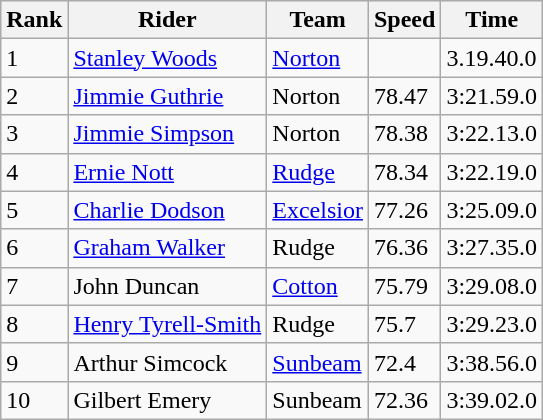<table class="wikitable">
<tr style="background:#efefef;">
<th>Rank</th>
<th>Rider</th>
<th>Team</th>
<th>Speed</th>
<th>Time</th>
</tr>
<tr>
<td>1</td>
<td> <a href='#'>Stanley Woods</a></td>
<td><a href='#'>Norton</a></td>
<td></td>
<td>3.19.40.0</td>
</tr>
<tr>
<td>2</td>
<td> <a href='#'>Jimmie Guthrie</a></td>
<td>Norton</td>
<td>78.47</td>
<td>3:21.59.0</td>
</tr>
<tr>
<td>3</td>
<td> <a href='#'>Jimmie Simpson</a></td>
<td>Norton</td>
<td>78.38</td>
<td>3:22.13.0</td>
</tr>
<tr>
<td>4</td>
<td> <a href='#'>Ernie Nott</a></td>
<td><a href='#'>Rudge</a></td>
<td>78.34</td>
<td>3:22.19.0</td>
</tr>
<tr>
<td>5</td>
<td> <a href='#'>Charlie Dodson</a></td>
<td><a href='#'>Excelsior</a></td>
<td>77.26</td>
<td>3:25.09.0</td>
</tr>
<tr>
<td>6</td>
<td> <a href='#'>Graham Walker</a></td>
<td>Rudge</td>
<td>76.36</td>
<td>3:27.35.0</td>
</tr>
<tr>
<td>7</td>
<td> John Duncan</td>
<td><a href='#'>Cotton</a></td>
<td>75.79</td>
<td>3:29.08.0</td>
</tr>
<tr>
<td>8</td>
<td> <a href='#'>Henry Tyrell-Smith</a></td>
<td>Rudge</td>
<td>75.7</td>
<td>3:29.23.0</td>
</tr>
<tr>
<td>9</td>
<td> Arthur Simcock</td>
<td><a href='#'>Sunbeam</a></td>
<td>72.4</td>
<td>3:38.56.0</td>
</tr>
<tr>
<td>10</td>
<td> Gilbert Emery</td>
<td>Sunbeam</td>
<td>72.36</td>
<td>3:39.02.0</td>
</tr>
</table>
